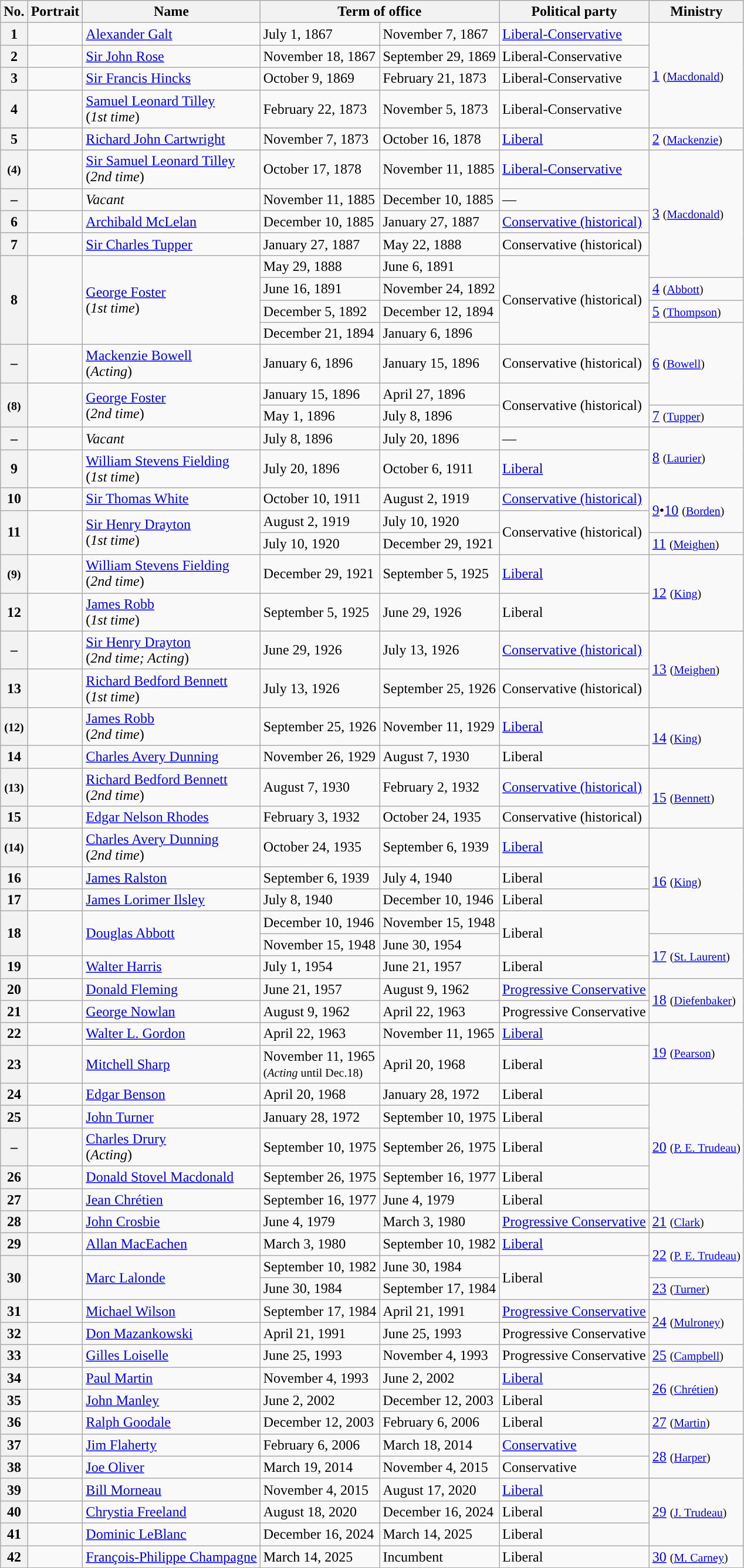<table class="wikitable">
<tr>
<th>No.</th>
<th>Portrait</th>
<th>Name</th>
<th colspan=2>Term of office</th>
<th>Political party</th>
<th>Ministry</th>
</tr>
<tr>
<th style="background:">1</th>
<td></td>
<td><a href='#'>Alexander Galt</a></td>
<td>July 1, 1867</td>
<td>November 7, 1867</td>
<td><a href='#'>Liberal-Conservative</a></td>
<td rowspan=4><a href='#'>1</a> <small>(<a href='#'>Macdonald</a>)</small></td>
</tr>
<tr>
<th style="background:">2</th>
<td></td>
<td><a href='#'>Sir John Rose</a></td>
<td>November 18, 1867</td>
<td>September 29, 1869</td>
<td>Liberal-Conservative</td>
</tr>
<tr>
<th style="background:">3</th>
<td></td>
<td><a href='#'>Sir Francis Hincks</a></td>
<td>October 9, 1869</td>
<td>February 21, 1873</td>
<td>Liberal-Conservative</td>
</tr>
<tr>
<th style="background:">4</th>
<td></td>
<td><a href='#'>Samuel Leonard Tilley</a><br>(<em>1st time</em>)</td>
<td>February 22, 1873</td>
<td>November 5, 1873</td>
<td>Liberal-Conservative</td>
</tr>
<tr>
<th style="background:">5</th>
<td></td>
<td><a href='#'>Richard John Cartwright</a></td>
<td>November 7, 1873</td>
<td>October 16, 1878</td>
<td><a href='#'>Liberal</a></td>
<td><a href='#'>2</a> <small>(<a href='#'>Mackenzie</a>)</small></td>
</tr>
<tr>
<th style="background:"><small>(4)</small></th>
<td></td>
<td><a href='#'>Sir Samuel Leonard Tilley</a><br>(<em>2nd time</em>)</td>
<td>October 17, 1878</td>
<td>November 11, 1885</td>
<td><a href='#'>Liberal-Conservative</a></td>
<td rowspan=5><a href='#'>3</a> <small>(<a href='#'>Macdonald</a>)</small></td>
</tr>
<tr>
<th>–</th>
<td></td>
<td><em>Vacant</em></td>
<td>November 11, 1885</td>
<td>December 10, 1885</td>
<td>—</td>
</tr>
<tr>
<th style="background:">6</th>
<td></td>
<td><a href='#'>Archibald McLelan</a></td>
<td>December 10, 1885</td>
<td>January 27, 1887</td>
<td><a href='#'>Conservative (historical)</a></td>
</tr>
<tr>
<th style="background:">7</th>
<td></td>
<td><a href='#'>Sir Charles Tupper</a></td>
<td>January 27, 1887</td>
<td>May 22, 1888</td>
<td>Conservative (historical)</td>
</tr>
<tr>
<th rowspan=4 style="background:">8</th>
<td rowspan=4></td>
<td rowspan=4><a href='#'>George Foster</a><br>(<em>1st time</em>)</td>
<td>May 29, 1888</td>
<td>June 6, 1891</td>
<td rowspan=4>Conservative (historical)</td>
</tr>
<tr>
<td>June 16, 1891</td>
<td>November 24, 1892</td>
<td><a href='#'>4</a> <small>(<a href='#'>Abbott</a>)</small></td>
</tr>
<tr>
<td>December 5, 1892</td>
<td>December 12, 1894</td>
<td><a href='#'>5</a> <small>(<a href='#'>Thompson</a>)</small></td>
</tr>
<tr>
<td>December 21, 1894</td>
<td>January 6, 1896</td>
<td rowspan=3><a href='#'>6</a> <small>(<a href='#'>Bowell</a>)</small></td>
</tr>
<tr>
<th style="background:">–</th>
<td></td>
<td><a href='#'>Mackenzie Bowell</a><br>(<em>Acting</em>)</td>
<td>January 6, 1896</td>
<td>January 15, 1896</td>
<td>Conservative (historical)</td>
</tr>
<tr>
<th rowspan=2 style="background:"><small>(8)</small></th>
<td rowspan=2></td>
<td rowspan=2><a href='#'>George Foster</a><br>(<em>2nd time</em>)</td>
<td>January 15, 1896</td>
<td>April 27, 1896</td>
<td rowspan=2>Conservative (historical)</td>
</tr>
<tr>
<td>May 1, 1896</td>
<td>July 8, 1896</td>
<td><a href='#'>7</a> <small>(<a href='#'>Tupper</a>)</small></td>
</tr>
<tr>
<th>–</th>
<td></td>
<td><em>Vacant</em></td>
<td>July 8, 1896</td>
<td>July 20, 1896</td>
<td>—</td>
<td rowspan=2><a href='#'>8</a> <small>(<a href='#'>Laurier</a>)</small></td>
</tr>
<tr>
<th style="background:">9</th>
<td></td>
<td><a href='#'>William Stevens Fielding</a><br>(<em>1st time</em>)</td>
<td>July 20, 1896</td>
<td>October 6, 1911</td>
<td><a href='#'>Liberal</a></td>
</tr>
<tr>
<th style="background:">10</th>
<td></td>
<td><a href='#'>Sir Thomas White</a></td>
<td>October 10, 1911</td>
<td>August 2, 1919</td>
<td><a href='#'>Conservative (historical)</a></td>
<td rowspan=2><a href='#'>9</a>•<a href='#'>10</a> <small>(<a href='#'>Borden</a>)</small></td>
</tr>
<tr>
<th rowspan=2 style="background:">11</th>
<td rowspan=2></td>
<td rowspan=2><a href='#'>Sir Henry Drayton</a><br>(<em>1st time</em>)</td>
<td>August 2, 1919</td>
<td>July 10, 1920</td>
<td rowspan=2>Conservative (historical)</td>
</tr>
<tr>
<td>July 10, 1920</td>
<td>December 29, 1921</td>
<td><a href='#'>11</a> <small>(<a href='#'>Meighen</a>)</small></td>
</tr>
<tr>
<th style="background:"><small>(9)</small></th>
<td></td>
<td><a href='#'>William Stevens Fielding</a><br>(<em>2nd time</em>)</td>
<td>December 29, 1921</td>
<td>September 5, 1925</td>
<td><a href='#'>Liberal</a></td>
<td rowspan=2><a href='#'>12</a> <small>(<a href='#'>King</a>)</small></td>
</tr>
<tr>
<th style="background:">12</th>
<td></td>
<td><a href='#'>James Robb</a><br>(<em>1st time</em>)</td>
<td>September 5, 1925</td>
<td>June 29, 1926</td>
<td>Liberal</td>
</tr>
<tr>
<th style="background:">–</th>
<td></td>
<td><a href='#'>Sir Henry Drayton</a><br>(<em>2nd time; Acting</em>)</td>
<td>June 29, 1926</td>
<td>July 13, 1926</td>
<td><a href='#'>Conservative (historical)</a></td>
<td rowspan=2><a href='#'>13</a> <small>(<a href='#'>Meighen</a>)</small></td>
</tr>
<tr>
<th style="background:">13</th>
<td></td>
<td><a href='#'>Richard Bedford Bennett</a><br>(<em>1st time</em>)</td>
<td>July 13, 1926</td>
<td>September 25, 1926</td>
<td>Conservative (historical)</td>
</tr>
<tr>
<th style="background:"><small>(12)</small></th>
<td></td>
<td><a href='#'>James Robb</a><br>(<em>2nd time</em>)</td>
<td>September 25, 1926</td>
<td>November 11, 1929</td>
<td><a href='#'>Liberal</a></td>
<td rowspan=2><a href='#'>14</a> <small>(<a href='#'>King</a>)</small></td>
</tr>
<tr>
<th style="background:">14</th>
<td></td>
<td><a href='#'>Charles Avery Dunning</a></td>
<td>November 26, 1929</td>
<td>August 7, 1930</td>
<td>Liberal</td>
</tr>
<tr>
<th style="background:"><small>(13)</small></th>
<td></td>
<td><a href='#'>Richard Bedford Bennett</a><br>(<em>2nd time</em>)</td>
<td>August 7, 1930</td>
<td>February 2, 1932</td>
<td><a href='#'>Conservative (historical)</a></td>
<td rowspan=2><a href='#'>15</a> <small>(<a href='#'>Bennett</a>)</small></td>
</tr>
<tr>
<th style="background:">15</th>
<td></td>
<td><a href='#'>Edgar Nelson Rhodes</a></td>
<td>February 3, 1932</td>
<td>October 24, 1935</td>
<td>Conservative (historical)</td>
</tr>
<tr>
<th style="background:"><small>(14)</small></th>
<td></td>
<td><a href='#'>Charles Avery Dunning</a><br>(<em>2nd time</em>)</td>
<td>October 24, 1935</td>
<td>September 6, 1939</td>
<td><a href='#'>Liberal</a></td>
<td rowspan=4><a href='#'>16</a> <small>(<a href='#'>King</a>)</small></td>
</tr>
<tr>
<th style="background:">16</th>
<td></td>
<td><a href='#'>James Ralston</a></td>
<td>September 6, 1939</td>
<td>July 4, 1940</td>
<td>Liberal</td>
</tr>
<tr>
<th style="background:">17</th>
<td></td>
<td><a href='#'>James Lorimer Ilsley</a></td>
<td>July 8, 1940</td>
<td>December 10, 1946</td>
<td>Liberal</td>
</tr>
<tr>
<th rowspan=2 style="background:">18</th>
<td rowspan=2></td>
<td rowspan=2><a href='#'>Douglas Abbott</a></td>
<td>December 10, 1946</td>
<td>November 15, 1948</td>
<td rowspan=2>Liberal</td>
</tr>
<tr>
<td>November 15, 1948</td>
<td>June 30, 1954</td>
<td rowspan=2><a href='#'>17</a> <small>(<a href='#'>St. Laurent</a>)</small></td>
</tr>
<tr>
<th style="background:">19</th>
<td></td>
<td><a href='#'>Walter Harris</a></td>
<td>July 1, 1954</td>
<td>June 21, 1957</td>
<td>Liberal</td>
</tr>
<tr>
<th style="background:">20</th>
<td></td>
<td><a href='#'>Donald Fleming</a></td>
<td>June 21, 1957</td>
<td>August 9, 1962</td>
<td><a href='#'>Progressive Conservative</a></td>
<td rowspan=2><a href='#'>18</a> <small>(<a href='#'>Diefenbaker</a>)</small></td>
</tr>
<tr>
<th style="background:">21</th>
<td></td>
<td><a href='#'>George Nowlan</a></td>
<td>August 9, 1962</td>
<td>April 22, 1963</td>
<td>Progressive Conservative</td>
</tr>
<tr>
<th style="background:">22</th>
<td></td>
<td><a href='#'>Walter L. Gordon</a></td>
<td>April 22, 1963</td>
<td>November 11, 1965</td>
<td><a href='#'>Liberal</a></td>
<td rowspan=2><a href='#'>19</a> <small>(<a href='#'>Pearson</a>)</small></td>
</tr>
<tr>
<th style="background:">23</th>
<td></td>
<td><a href='#'>Mitchell Sharp</a></td>
<td>November 11, 1965<br><small>(<em>Acting</em> until Dec.18)</small></td>
<td>April 20, 1968</td>
<td>Liberal</td>
</tr>
<tr>
<th style="background:">24</th>
<td></td>
<td><a href='#'>Edgar Benson</a></td>
<td>April 20, 1968</td>
<td>January 28, 1972</td>
<td>Liberal</td>
<td rowspan=5><a href='#'>20</a> <small>(<a href='#'>P. E. Trudeau</a>)</small></td>
</tr>
<tr>
<th style="background:">25</th>
<td></td>
<td><a href='#'>John Turner</a></td>
<td>January 28, 1972</td>
<td>September 10, 1975</td>
<td>Liberal</td>
</tr>
<tr>
<th style="background:">–</th>
<td></td>
<td><a href='#'>Charles Drury</a><br>(<em>Acting</em>)</td>
<td>September 10, 1975</td>
<td>September 26, 1975</td>
<td>Liberal</td>
</tr>
<tr>
<th style="background:">26</th>
<td></td>
<td><a href='#'>Donald Stovel Macdonald</a></td>
<td>September 26, 1975</td>
<td>September 16, 1977</td>
<td>Liberal</td>
</tr>
<tr>
<th style="background:">27</th>
<td></td>
<td><a href='#'>Jean Chrétien</a></td>
<td>September 16, 1977</td>
<td>June 4, 1979</td>
<td>Liberal</td>
</tr>
<tr>
<th style="background:">28</th>
<td></td>
<td><a href='#'>John Crosbie</a></td>
<td>June 4, 1979</td>
<td>March 3, 1980</td>
<td><a href='#'>Progressive Conservative</a></td>
<td><a href='#'>21</a> <small>(<a href='#'>Clark</a>)</small></td>
</tr>
<tr>
<th style="background:">29</th>
<td></td>
<td><a href='#'>Allan MacEachen</a></td>
<td>March 3, 1980</td>
<td>September 10, 1982</td>
<td><a href='#'>Liberal</a></td>
<td rowspan=2><a href='#'>22</a> <small>(<a href='#'>P. E. Trudeau</a>)</small></td>
</tr>
<tr>
<th rowspan=2 style="background:">30</th>
<td rowspan=2></td>
<td rowspan=2><a href='#'>Marc Lalonde</a></td>
<td>September 10, 1982</td>
<td>June 30, 1984</td>
<td rowspan=2>Liberal</td>
</tr>
<tr>
<td>June 30, 1984</td>
<td>September 17, 1984</td>
<td><a href='#'>23</a> <small>(<a href='#'>Turner</a>)</small></td>
</tr>
<tr>
<th style="background:">31</th>
<td></td>
<td><a href='#'>Michael Wilson</a></td>
<td>September 17, 1984</td>
<td>April 21, 1991</td>
<td><a href='#'>Progressive Conservative</a></td>
<td rowspan=2><a href='#'>24</a> <small>(<a href='#'>Mulroney</a>)</small></td>
</tr>
<tr>
<th style="background:">32</th>
<td></td>
<td><a href='#'>Don Mazankowski</a></td>
<td>April 21, 1991</td>
<td>June 25, 1993</td>
<td>Progressive Conservative</td>
</tr>
<tr>
<th style="background:">33</th>
<td></td>
<td><a href='#'>Gilles Loiselle</a></td>
<td>June 25, 1993</td>
<td>November 4, 1993</td>
<td>Progressive Conservative</td>
<td><a href='#'>25</a> <small>(<a href='#'>Campbell</a>)</small></td>
</tr>
<tr>
<th style="background:">34</th>
<td></td>
<td><a href='#'>Paul Martin</a></td>
<td>November 4, 1993</td>
<td>June 2, 2002</td>
<td><a href='#'>Liberal</a></td>
<td rowspan=2><a href='#'>26</a> <small>(<a href='#'>Chrétien</a>)</small></td>
</tr>
<tr>
<th style="background:">35</th>
<td></td>
<td><a href='#'>John Manley</a></td>
<td>June 2, 2002</td>
<td>December 12, 2003</td>
<td>Liberal</td>
</tr>
<tr>
<th style="background:">36</th>
<td></td>
<td><a href='#'>Ralph Goodale</a></td>
<td>December 12, 2003</td>
<td>February 6, 2006</td>
<td>Liberal</td>
<td><a href='#'>27</a> <small>(<a href='#'>Martin</a>)</small></td>
</tr>
<tr>
<th style="background:">37</th>
<td></td>
<td><a href='#'>Jim Flaherty</a></td>
<td>February 6, 2006</td>
<td>March 18, 2014</td>
<td><a href='#'>Conservative</a></td>
<td rowspan=2><a href='#'>28</a> <small>(<a href='#'>Harper</a>)</small></td>
</tr>
<tr>
<th style="background:">38</th>
<td></td>
<td><a href='#'>Joe Oliver</a></td>
<td>March 19, 2014</td>
<td>November 4, 2015</td>
<td>Conservative</td>
</tr>
<tr>
<th style="background:">39</th>
<td></td>
<td><a href='#'>Bill Morneau</a></td>
<td>November 4, 2015</td>
<td>August 17, 2020</td>
<td><a href='#'>Liberal</a></td>
<td rowspan=3><a href='#'>29</a> <small>(<a href='#'>J. Trudeau</a>)</small></td>
</tr>
<tr>
<th style="background:">40</th>
<td></td>
<td><a href='#'>Chrystia Freeland</a></td>
<td>August 18, 2020</td>
<td>December 16, 2024</td>
<td>Liberal</td>
</tr>
<tr>
<th style="background:">41</th>
<td></td>
<td><a href='#'>Dominic LeBlanc</a></td>
<td>December 16, 2024</td>
<td>March 14, 2025</td>
<td>Liberal</td>
</tr>
<tr>
<th style="background:">42</th>
<td></td>
<td><a href='#'>François-Philippe Champagne</a></td>
<td>March 14, 2025</td>
<td>Incumbent</td>
<td>Liberal</td>
<td rowspan=1><a href='#'>30</a> <small>(<a href='#'>M. Carney</a>)</small></td>
</tr>
</table>
